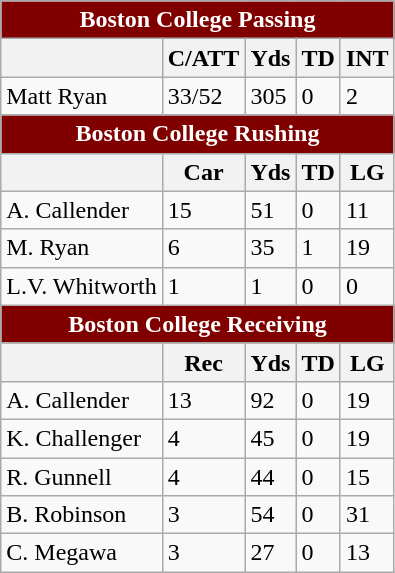<table class="wikitable">
<tr>
<th colspan="5" style="background:#800000; color:#fff;">Boston College Passing</th>
</tr>
<tr>
<th></th>
<th>C/ATT</th>
<th>Yds</th>
<th>TD</th>
<th>INT</th>
</tr>
<tr>
<td>Matt Ryan</td>
<td>33/52</td>
<td>305</td>
<td>0</td>
<td>2</td>
</tr>
<tr>
<th colspan="5" style="background:#800000; color:#fff;">Boston College Rushing</th>
</tr>
<tr>
<th></th>
<th>Car</th>
<th>Yds</th>
<th>TD</th>
<th>LG</th>
</tr>
<tr>
<td>A. Callender</td>
<td>15</td>
<td>51</td>
<td>0</td>
<td>11</td>
</tr>
<tr>
<td>M. Ryan</td>
<td>6</td>
<td>35</td>
<td>1</td>
<td>19</td>
</tr>
<tr>
<td>L.V. Whitworth</td>
<td>1</td>
<td>1</td>
<td>0</td>
<td>0</td>
</tr>
<tr>
<th colspan="5" style="background:#800000; color:#fff;">Boston College Receiving</th>
</tr>
<tr>
<th></th>
<th>Rec</th>
<th>Yds</th>
<th>TD</th>
<th>LG</th>
</tr>
<tr>
<td>A. Callender</td>
<td>13</td>
<td>92</td>
<td>0</td>
<td>19</td>
</tr>
<tr>
<td>K. Challenger</td>
<td>4</td>
<td>45</td>
<td>0</td>
<td>19</td>
</tr>
<tr>
<td>R. Gunnell</td>
<td>4</td>
<td>44</td>
<td>0</td>
<td>15</td>
</tr>
<tr>
<td>B. Robinson</td>
<td>3</td>
<td>54</td>
<td>0</td>
<td>31</td>
</tr>
<tr>
<td>C. Megawa</td>
<td>3</td>
<td>27</td>
<td>0</td>
<td>13</td>
</tr>
</table>
